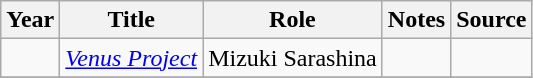<table class="wikitable sortable plainrowheaders">
<tr>
<th>Year</th>
<th>Title</th>
<th>Role</th>
<th class="unsortable">Notes</th>
<th class="unsortable">Source</th>
</tr>
<tr>
<td></td>
<td><em><a href='#'>Venus Project</a></em></td>
<td>Mizuki Sarashina</td>
<td></td>
<td></td>
</tr>
<tr>
</tr>
</table>
